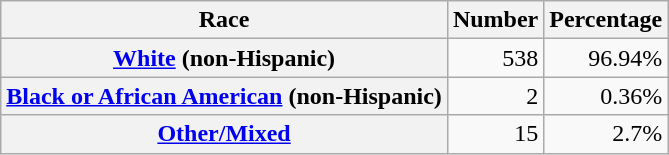<table class="wikitable" style="text-align:right">
<tr>
<th scope="col">Race</th>
<th scope="col">Number</th>
<th scope="col">Percentage</th>
</tr>
<tr>
<th scope="row"><a href='#'>White</a> (non-Hispanic)</th>
<td>538</td>
<td>96.94%</td>
</tr>
<tr>
<th scope="row"><a href='#'>Black or African American</a> (non-Hispanic)</th>
<td>2</td>
<td>0.36%</td>
</tr>
<tr>
<th scope="row"><a href='#'>Other/Mixed</a></th>
<td>15</td>
<td>2.7%</td>
</tr>
</table>
